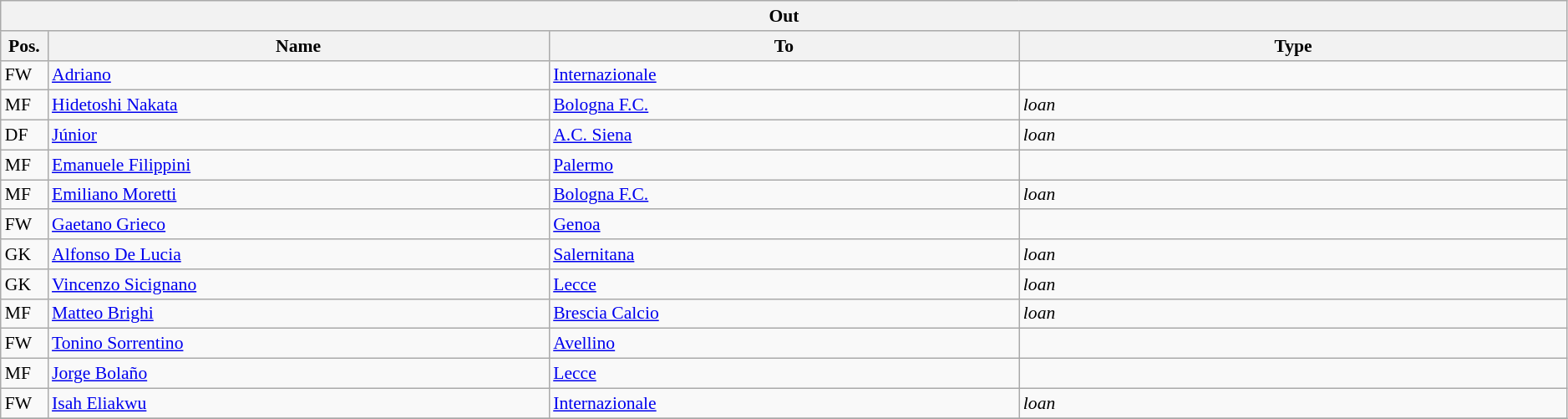<table class="wikitable" style="font-size:90%;width:99%;">
<tr>
<th colspan="4">Out</th>
</tr>
<tr>
<th width=3%>Pos.</th>
<th width=32%>Name</th>
<th width=30%>To</th>
<th width=35%>Type</th>
</tr>
<tr>
<td>FW</td>
<td><a href='#'>Adriano</a></td>
<td><a href='#'>Internazionale</a></td>
<td></td>
</tr>
<tr>
<td>MF</td>
<td><a href='#'>Hidetoshi Nakata</a></td>
<td><a href='#'>Bologna F.C.</a></td>
<td><em>loan</em></td>
</tr>
<tr>
<td>DF</td>
<td><a href='#'>Júnior</a></td>
<td><a href='#'>A.C. Siena</a></td>
<td><em>loan</em></td>
</tr>
<tr>
<td>MF</td>
<td><a href='#'>Emanuele Filippini</a></td>
<td><a href='#'>Palermo</a></td>
<td></td>
</tr>
<tr>
<td>MF</td>
<td><a href='#'>Emiliano Moretti</a></td>
<td><a href='#'>Bologna F.C.</a></td>
<td><em>loan</em></td>
</tr>
<tr>
<td>FW</td>
<td><a href='#'>Gaetano Grieco</a></td>
<td><a href='#'>Genoa</a></td>
<td></td>
</tr>
<tr>
<td>GK</td>
<td><a href='#'>Alfonso De Lucia</a></td>
<td><a href='#'>Salernitana</a></td>
<td><em>loan</em></td>
</tr>
<tr>
<td>GK</td>
<td><a href='#'>Vincenzo Sicignano</a></td>
<td><a href='#'>Lecce</a></td>
<td><em>loan</em></td>
</tr>
<tr>
<td>MF</td>
<td><a href='#'>Matteo Brighi</a></td>
<td><a href='#'>Brescia Calcio</a></td>
<td><em>loan</em></td>
</tr>
<tr>
<td>FW</td>
<td><a href='#'>Tonino Sorrentino</a></td>
<td><a href='#'>Avellino</a></td>
<td></td>
</tr>
<tr>
<td>MF</td>
<td><a href='#'>Jorge Bolaño</a></td>
<td><a href='#'>Lecce</a></td>
<td></td>
</tr>
<tr>
<td>FW</td>
<td><a href='#'>Isah Eliakwu</a></td>
<td><a href='#'>Internazionale</a></td>
<td><em>loan</em></td>
</tr>
<tr>
</tr>
</table>
